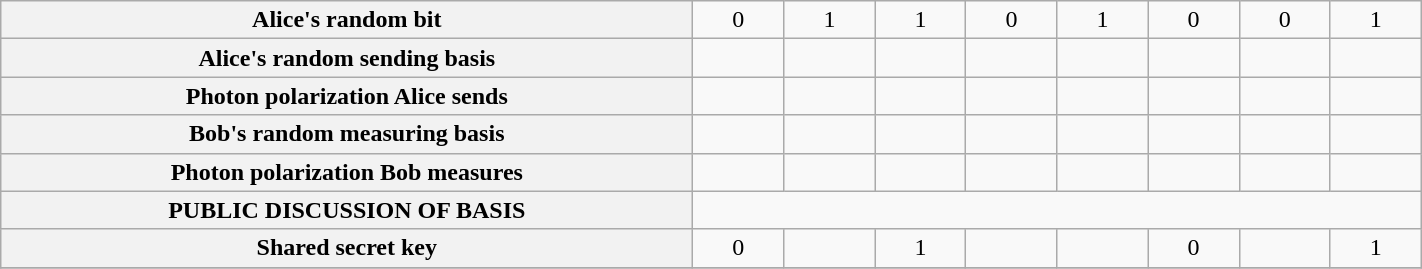<table class="wikitable" style="width:75%; text-align: center; margin: 1em auto 1em auto">
<tr>
<th>Alice's random bit</th>
<td style="width:40pt;">0</td>
<td style="width:40pt;">1</td>
<td style="width:40pt;">1</td>
<td style="width:40pt;">0</td>
<td style="width:40pt;">1</td>
<td style="width:40pt;">0</td>
<td style="width:40pt;">0</td>
<td style="width:40pt;">1</td>
</tr>
<tr>
<th>Alice's random sending basis</th>
<td style="width:40pt;"></td>
<td style="width:40pt;"></td>
<td style="width:40pt;"></td>
<td style="width:40pt;"></td>
<td style="width:40pt;"></td>
<td style="width:40pt;"></td>
<td style="width:40pt;"></td>
<td style="width:40pt;"></td>
</tr>
<tr>
<th>Photon polarization Alice sends</th>
<td style="width:40pt;"></td>
<td style="width:40pt;"></td>
<td style="width:40pt;"></td>
<td style="width:40pt;"></td>
<td style="width:40pt;"></td>
<td style="width:40pt;"></td>
<td style="width:40pt;"></td>
<td style="width:40pt;"></td>
</tr>
<tr>
<th>Bob's random measuring basis</th>
<td style="width:40pt;"></td>
<td style="width:40pt;"></td>
<td style="width:40pt;"></td>
<td style="width:40pt;"></td>
<td style="width:40pt;"></td>
<td style="width:40pt;"></td>
<td style="width:40pt;"></td>
<td style="width:40pt;"></td>
</tr>
<tr>
<th>Photon polarization Bob measures</th>
<td style="width:40pt;"></td>
<td style="width:40pt;"></td>
<td style="width:40pt;"></td>
<td style="width:40pt;"></td>
<td style="width:40pt;"></td>
<td style="width:40pt;"></td>
<td style="width:40pt;"></td>
<td style="width:40pt;"></td>
</tr>
<tr>
<th>PUBLIC DISCUSSION OF BASIS</th>
<td colspan=8></td>
</tr>
<tr>
<th>Shared secret key</th>
<td style="width:40pt;">0</td>
<td></td>
<td style="width:40pt;">1</td>
<td></td>
<td></td>
<td style="width:40pt;">0</td>
<td></td>
<td style="width:40pt;">1</td>
</tr>
<tr>
</tr>
</table>
